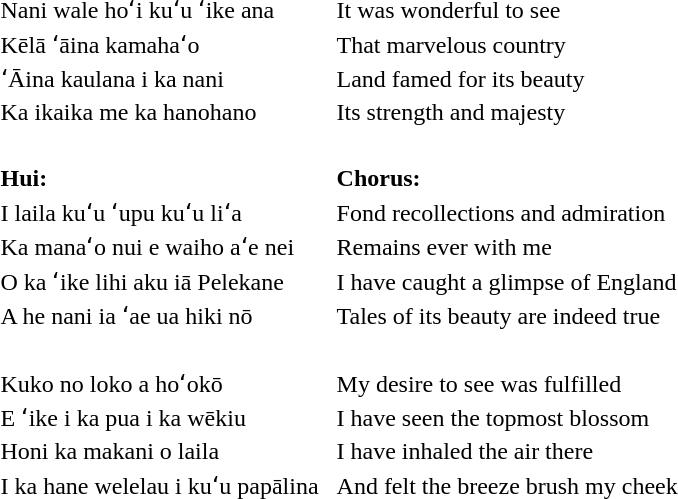<table>
<tr>
<td>Nani wale hoʻi kuʻu ʻike ana</td>
<td rowspan=99> </td>
<td>It was wonderful to see</td>
</tr>
<tr>
<td>Kēlā ʻāina kamahaʻo</td>
<td>That marvelous country</td>
</tr>
<tr>
<td>ʻĀina kaulana i ka nani</td>
<td>Land famed for its beauty</td>
</tr>
<tr>
<td>Ka ikaika me ka hanohano</td>
<td>Its strength and majesty</td>
</tr>
<tr>
<td> </td>
<td> </td>
</tr>
<tr>
<td><strong>Hui:</strong></td>
<td><strong>Chorus:</strong></td>
</tr>
<tr>
<td>I laila kuʻu ʻupu kuʻu liʻa</td>
<td>Fond recollections and admiration</td>
</tr>
<tr>
<td>Ka manaʻo nui e waiho aʻe nei</td>
<td>Remains ever with me</td>
</tr>
<tr>
<td>O ka ʻike lihi aku iā Pelekane</td>
<td>I have caught a glimpse of England</td>
</tr>
<tr>
<td>A he nani ia ʻae ua hiki nō</td>
<td>Tales of its beauty are indeed true</td>
</tr>
<tr>
<td> </td>
<td> </td>
</tr>
<tr>
<td>Kuko no loko a hoʻokō</td>
<td>My desire to see was fulfilled</td>
</tr>
<tr>
<td>E ʻike i ka pua i ka wēkiu</td>
<td>I have seen the topmost blossom</td>
</tr>
<tr>
<td>Honi ka makani o laila</td>
<td>I have inhaled the air there</td>
</tr>
<tr>
<td>I ka hane welelau i kuʻu papālina</td>
<td>And felt the breeze brush my cheek</td>
</tr>
</table>
